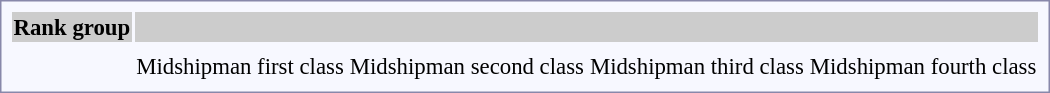<table style="border:1px solid #8888aa; background-color:#f7f8ff; padding:5px; font-size:95%; margin: 0px 12px 12px 0px; text-align:center;">
<tr bgcolor="#CCCCCC">
<th>Rank group</th>
<th colspan=4></th>
</tr>
<tr>
<td rowspan=2></td>
<td></td>
<td></td>
<td></td>
<td></td>
</tr>
<tr>
<td>Midshipman first class</td>
<td>Midshipman second class</td>
<td>Midshipman third class</td>
<td>Midshipman fourth class</td>
</tr>
</table>
